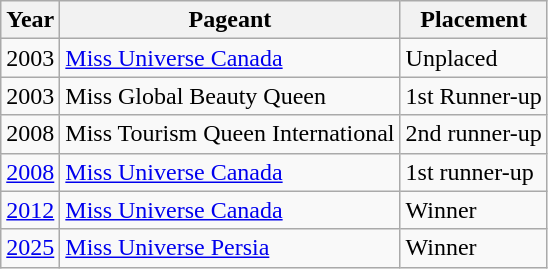<table class="wikitable">
<tr>
<th>Year</th>
<th>Pageant</th>
<th>Placement</th>
</tr>
<tr>
<td>2003</td>
<td><a href='#'>Miss Universe Canada</a></td>
<td>Unplaced</td>
</tr>
<tr>
<td>2003</td>
<td>Miss Global Beauty Queen</td>
<td>1st Runner-up</td>
</tr>
<tr>
<td>2008</td>
<td>Miss Tourism Queen International</td>
<td>2nd runner-up</td>
</tr>
<tr>
<td><a href='#'>2008</a></td>
<td><a href='#'>Miss Universe Canada</a></td>
<td>1st runner-up</td>
</tr>
<tr>
<td><a href='#'>2012</a></td>
<td><a href='#'>Miss Universe Canada</a></td>
<td>Winner</td>
</tr>
<tr>
<td><a href='#'>2025</a></td>
<td><a href='#'>Miss Universe Persia</a></td>
<td>Winner</td>
</tr>
</table>
